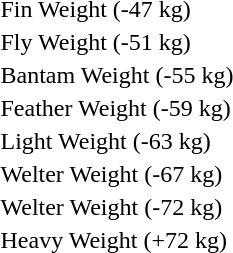<table>
<tr>
<td rowspan="2">Fin Weight (-47 kg)</td>
<td rowspan="2"></td>
<td rowspan="2"></td>
<td></td>
</tr>
<tr>
<td></td>
</tr>
<tr>
<td rowspan="2">Fly Weight (-51 kg)</td>
<td rowspan="2"></td>
<td rowspan="2"></td>
<td></td>
</tr>
<tr>
<td></td>
</tr>
<tr>
<td rowspan="2">Bantam Weight (-55 kg)</td>
<td rowspan="2"></td>
<td rowspan="2"></td>
<td></td>
</tr>
<tr>
<td></td>
</tr>
<tr>
<td rowspan="2">Feather Weight (-59 kg)</td>
<td rowspan="2"></td>
<td rowspan="2"></td>
<td></td>
</tr>
<tr>
<td></td>
</tr>
<tr>
<td rowspan="2">Light Weight (-63 kg)</td>
<td rowspan="2"></td>
<td rowspan="2"></td>
<td></td>
</tr>
<tr>
<td></td>
</tr>
<tr>
<td rowspan="2">Welter Weight (-67 kg)</td>
<td rowspan="2"></td>
<td rowspan="2"></td>
<td></td>
</tr>
<tr>
<td></td>
</tr>
<tr>
<td rowspan="2">Welter Weight (-72 kg)</td>
<td rowspan="2"></td>
<td rowspan="2"></td>
<td></td>
</tr>
<tr>
<td></td>
</tr>
<tr>
<td rowspan="2">Heavy Weight (+72 kg)</td>
<td rowspan="2"></td>
<td rowspan="2"></td>
<td></td>
</tr>
<tr>
<td></td>
</tr>
</table>
